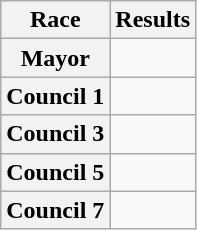<table class="wikitable">
<tr>
<th>Race</th>
<th>Results</th>
</tr>
<tr>
<th>Mayor</th>
<td></td>
</tr>
<tr>
<th>Council 1</th>
<td></td>
</tr>
<tr>
<th>Council 3</th>
<td></td>
</tr>
<tr>
<th>Council 5</th>
<td></td>
</tr>
<tr>
<th>Council 7</th>
<td></td>
</tr>
</table>
